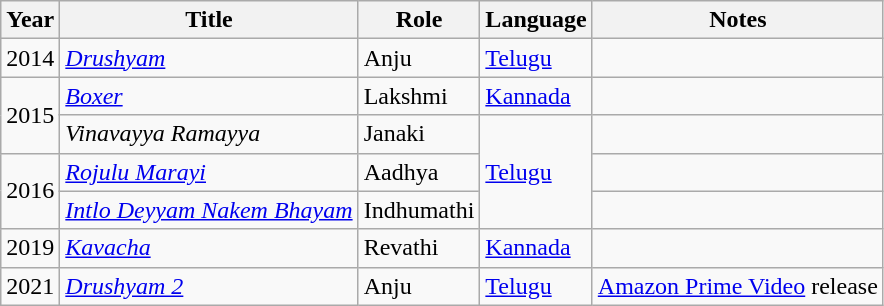<table class="wikitable">
<tr>
<th>Year</th>
<th>Title</th>
<th>Role</th>
<th>Language</th>
<th>Notes</th>
</tr>
<tr>
<td>2014</td>
<td><em><a href='#'>Drushyam</a></em></td>
<td>Anju</td>
<td><a href='#'>Telugu</a></td>
<td></td>
</tr>
<tr>
<td rowspan="2">2015</td>
<td><em><a href='#'>Boxer</a></em></td>
<td>Lakshmi</td>
<td><a href='#'>Kannada</a></td>
<td></td>
</tr>
<tr>
<td><em>Vinavayya Ramayya</em></td>
<td>Janaki</td>
<td rowspan="3"><a href='#'>Telugu</a></td>
<td></td>
</tr>
<tr>
<td rowspan="2">2016</td>
<td><a href='#'><em>Rojulu Marayi</em></a></td>
<td>Aadhya</td>
<td></td>
</tr>
<tr>
<td><em><a href='#'>Intlo Deyyam Nakem Bhayam</a></em></td>
<td>Indhumathi</td>
<td></td>
</tr>
<tr>
<td>2019</td>
<td><em><a href='#'>Kavacha</a> </em></td>
<td>Revathi</td>
<td><a href='#'>Kannada</a></td>
<td></td>
</tr>
<tr>
<td>2021</td>
<td><em><a href='#'>Drushyam 2</a></em></td>
<td>Anju</td>
<td><a href='#'>Telugu</a></td>
<td><a href='#'>Amazon Prime Video</a> release</td>
</tr>
</table>
